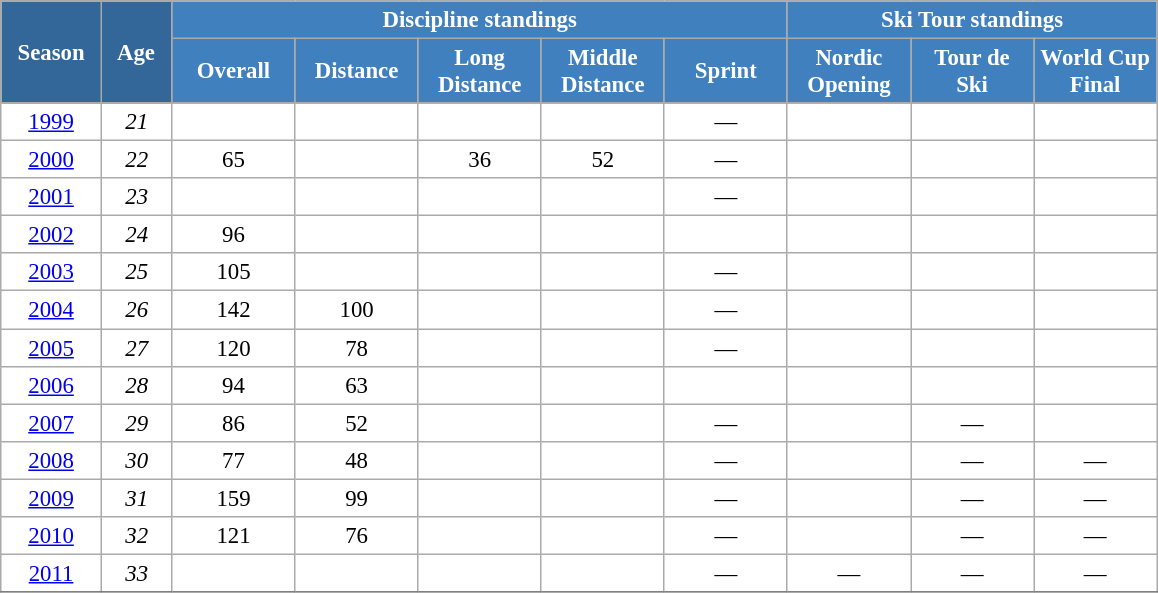<table class="wikitable" style="font-size:95%; text-align:center; border:grey solid 1px; border-collapse:collapse; background:#ffffff;">
<tr>
<th style="background-color:#369; color:white; width:60px;" rowspan="2"> Season </th>
<th style="background-color:#369; color:white; width:40px;" rowspan="2"> Age </th>
<th style="background-color:#4180be; color:white;" colspan="5">Discipline standings</th>
<th style="background-color:#4180be; color:white;" colspan="3">Ski Tour standings</th>
</tr>
<tr>
<th style="background-color:#4180be; color:white; width:75px;">Overall</th>
<th style="background-color:#4180be; color:white; width:75px;">Distance</th>
<th style="background-color:#4180be; color:white; width:75px;">Long Distance</th>
<th style="background-color:#4180be; color:white; width:75px;">Middle Distance</th>
<th style="background-color:#4180be; color:white; width:75px;">Sprint</th>
<th style="background-color:#4180be; color:white; width:75px;">Nordic<br>Opening</th>
<th style="background-color:#4180be; color:white; width:75px;">Tour de<br>Ski</th>
<th style="background-color:#4180be; color:white; width:75px;">World Cup<br>Final</th>
</tr>
<tr>
<td><a href='#'>1999</a></td>
<td><em>21</em></td>
<td></td>
<td></td>
<td></td>
<td></td>
<td>—</td>
<td></td>
<td></td>
<td></td>
</tr>
<tr>
<td><a href='#'>2000</a></td>
<td><em>22</em></td>
<td>65</td>
<td></td>
<td>36</td>
<td>52</td>
<td>—</td>
<td></td>
<td></td>
<td></td>
</tr>
<tr>
<td><a href='#'>2001</a></td>
<td><em>23</em></td>
<td></td>
<td></td>
<td></td>
<td></td>
<td>—</td>
<td></td>
<td></td>
<td></td>
</tr>
<tr>
<td><a href='#'>2002</a></td>
<td><em>24</em></td>
<td>96</td>
<td></td>
<td></td>
<td></td>
<td></td>
<td></td>
<td></td>
<td></td>
</tr>
<tr>
<td><a href='#'>2003</a></td>
<td><em>25</em></td>
<td>105</td>
<td></td>
<td></td>
<td></td>
<td>—</td>
<td></td>
<td></td>
<td></td>
</tr>
<tr>
<td><a href='#'>2004</a></td>
<td><em>26</em></td>
<td>142</td>
<td>100</td>
<td></td>
<td></td>
<td>—</td>
<td></td>
<td></td>
<td></td>
</tr>
<tr>
<td><a href='#'>2005</a></td>
<td><em>27</em></td>
<td>120</td>
<td>78</td>
<td></td>
<td></td>
<td>—</td>
<td></td>
<td></td>
<td></td>
</tr>
<tr>
<td><a href='#'>2006</a></td>
<td><em>28</em></td>
<td>94</td>
<td>63</td>
<td></td>
<td></td>
<td></td>
<td></td>
<td></td>
<td></td>
</tr>
<tr>
<td><a href='#'>2007</a></td>
<td><em>29</em></td>
<td>86</td>
<td>52</td>
<td></td>
<td></td>
<td>—</td>
<td></td>
<td>—</td>
<td></td>
</tr>
<tr>
<td><a href='#'>2008</a></td>
<td><em>30</em></td>
<td>77</td>
<td>48</td>
<td></td>
<td></td>
<td>—</td>
<td></td>
<td>—</td>
<td>—</td>
</tr>
<tr>
<td><a href='#'>2009</a></td>
<td><em>31</em></td>
<td>159</td>
<td>99</td>
<td></td>
<td></td>
<td>—</td>
<td></td>
<td>—</td>
<td>—</td>
</tr>
<tr>
<td><a href='#'>2010</a></td>
<td><em>32</em></td>
<td>121</td>
<td>76</td>
<td></td>
<td></td>
<td>—</td>
<td></td>
<td>—</td>
<td>—</td>
</tr>
<tr>
<td><a href='#'>2011</a></td>
<td><em>33</em></td>
<td></td>
<td></td>
<td></td>
<td></td>
<td>—</td>
<td>—</td>
<td>—</td>
<td>—</td>
</tr>
<tr>
</tr>
</table>
